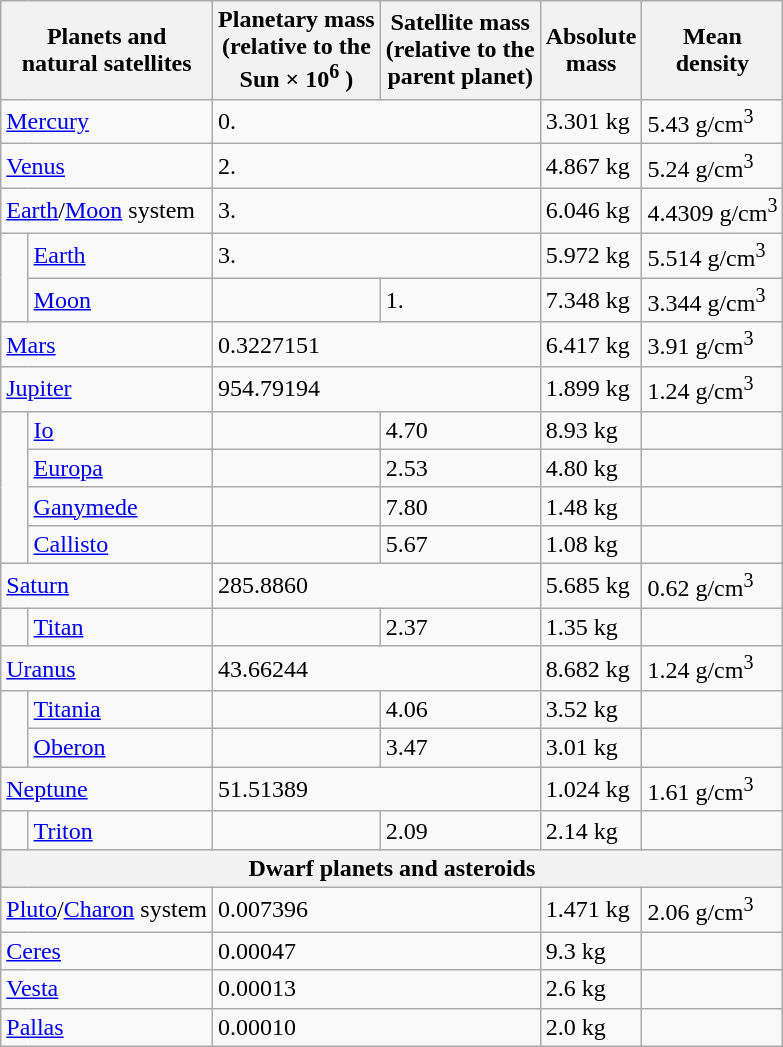<table class="wikitable" style="margin-left: 20px;">
<tr>
<th colspan="2">Planets and<br>natural satellites</th>
<th>Planetary mass<br>(relative to the <br> Sun × 10<sup>6</sup> )</th>
<th>Satellite mass <br>(relative to the <br> parent planet)</th>
<th>Absolute<br>mass</th>
<th>Mean<br>density</th>
</tr>
<tr>
<td colspan="2"><a href='#'>Mercury</a></td>
<td colspan="2">0.</td>
<td>3.301 kg</td>
<td>5.43 g/cm<sup>3</sup></td>
</tr>
<tr>
<td colspan="2"><a href='#'>Venus</a></td>
<td colspan="2">2.</td>
<td>4.867 kg</td>
<td>5.24 g/cm<sup>3</sup></td>
</tr>
<tr>
<td colspan="2"><a href='#'>Earth</a>/<a href='#'>Moon</a> system</td>
<td colspan="2">3.</td>
<td>6.046 kg</td>
<td>4.4309 g/cm<sup>3</sup></td>
</tr>
<tr>
<td rowspan="2"> </td>
<td><a href='#'>Earth</a></td>
<td colspan="2">3.</td>
<td>5.972 kg</td>
<td> 5.514 g/cm<sup>3</sup></td>
</tr>
<tr>
<td><a href='#'>Moon</a></td>
<td> </td>
<td>1.</td>
<td>7.348 kg</td>
<td> 3.344 g/cm<sup>3</sup></td>
</tr>
<tr>
<td colspan="2"><a href='#'>Mars</a></td>
<td colspan="2">0.3227151</td>
<td>6.417 kg</td>
<td>3.91 g/cm<sup>3</sup></td>
</tr>
<tr>
<td colspan="2"><a href='#'>Jupiter</a></td>
<td colspan="2">954.79194</td>
<td>1.899 kg</td>
<td>1.24 g/cm<sup>3</sup></td>
</tr>
<tr>
<td rowspan="4"> </td>
<td><a href='#'>Io</a></td>
<td> </td>
<td>4.70</td>
<td>8.93 kg</td>
<td> </td>
</tr>
<tr>
<td><a href='#'>Europa</a></td>
<td> </td>
<td>2.53</td>
<td>4.80 kg</td>
<td> </td>
</tr>
<tr>
<td><a href='#'>Ganymede</a></td>
<td> </td>
<td>7.80</td>
<td>1.48 kg</td>
<td> </td>
</tr>
<tr>
<td><a href='#'>Callisto</a></td>
<td> </td>
<td>5.67</td>
<td>1.08 kg</td>
<td> </td>
</tr>
<tr>
<td colspan="2"><a href='#'>Saturn</a></td>
<td colspan="2">285.8860</td>
<td>5.685 kg</td>
<td>0.62 g/cm<sup>3</sup></td>
</tr>
<tr>
<td> </td>
<td><a href='#'>Titan</a></td>
<td> </td>
<td>2.37</td>
<td>1.35 kg</td>
<td> </td>
</tr>
<tr>
<td colspan="2"><a href='#'>Uranus</a></td>
<td colspan="2">43.66244</td>
<td>8.682 kg</td>
<td>1.24 g/cm<sup>3</sup></td>
</tr>
<tr>
<td rowspan="2"> </td>
<td><a href='#'>Titania</a></td>
<td> </td>
<td>4.06</td>
<td>3.52 kg</td>
<td> </td>
</tr>
<tr>
<td><a href='#'>Oberon</a></td>
<td> </td>
<td>3.47</td>
<td>3.01 kg</td>
<td> </td>
</tr>
<tr>
<td colspan="2"><a href='#'>Neptune</a></td>
<td colspan="2">51.51389</td>
<td>1.024 kg</td>
<td>1.61 g/cm<sup>3</sup></td>
</tr>
<tr>
<td> </td>
<td><a href='#'>Triton</a></td>
<td> </td>
<td>2.09</td>
<td>2.14 kg</td>
<td> </td>
</tr>
<tr>
<th colspan="6" align="left">Dwarf planets and asteroids</th>
</tr>
<tr>
<td colspan="2"><a href='#'>Pluto</a>/<a href='#'>Charon</a> system</td>
<td colspan="2">0.007396</td>
<td>1.471 kg</td>
<td>2.06 g/cm<sup>3</sup></td>
</tr>
<tr>
<td colspan="2"><a href='#'>Ceres</a></td>
<td colspan="2">0.00047</td>
<td>9.3 kg</td>
<td></td>
</tr>
<tr>
<td colspan="2"><a href='#'>Vesta</a></td>
<td colspan="2">0.00013</td>
<td>2.6 kg</td>
<td></td>
</tr>
<tr>
<td colspan="2"><a href='#'>Pallas</a></td>
<td colspan="2">0.00010</td>
<td>2.0 kg</td>
<td></td>
</tr>
</table>
